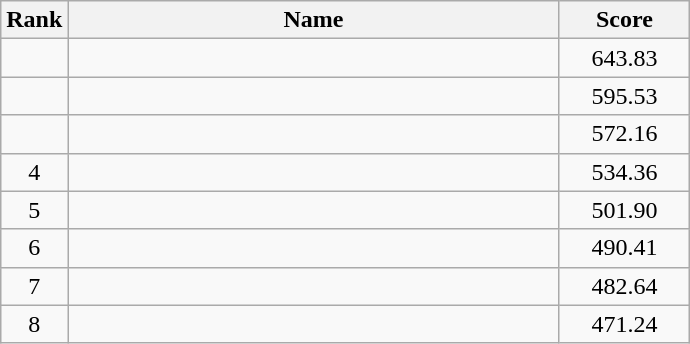<table class="wikitable">
<tr>
<th>Rank</th>
<th align="center" style="width: 20em">Name</th>
<th align="center" style="width: 5em">Score</th>
</tr>
<tr>
<td align="center"></td>
<td></td>
<td align="center">643.83</td>
</tr>
<tr>
<td align="center"></td>
<td></td>
<td align="center">595.53</td>
</tr>
<tr>
<td align="center"></td>
<td></td>
<td align="center">572.16</td>
</tr>
<tr>
<td align="center">4</td>
<td></td>
<td align="center">534.36</td>
</tr>
<tr>
<td align="center">5</td>
<td></td>
<td align="center">501.90</td>
</tr>
<tr>
<td align="center">6</td>
<td></td>
<td align="center">490.41</td>
</tr>
<tr>
<td align="center">7</td>
<td></td>
<td align="center">482.64</td>
</tr>
<tr>
<td align="center">8</td>
<td></td>
<td align="center">471.24</td>
</tr>
</table>
